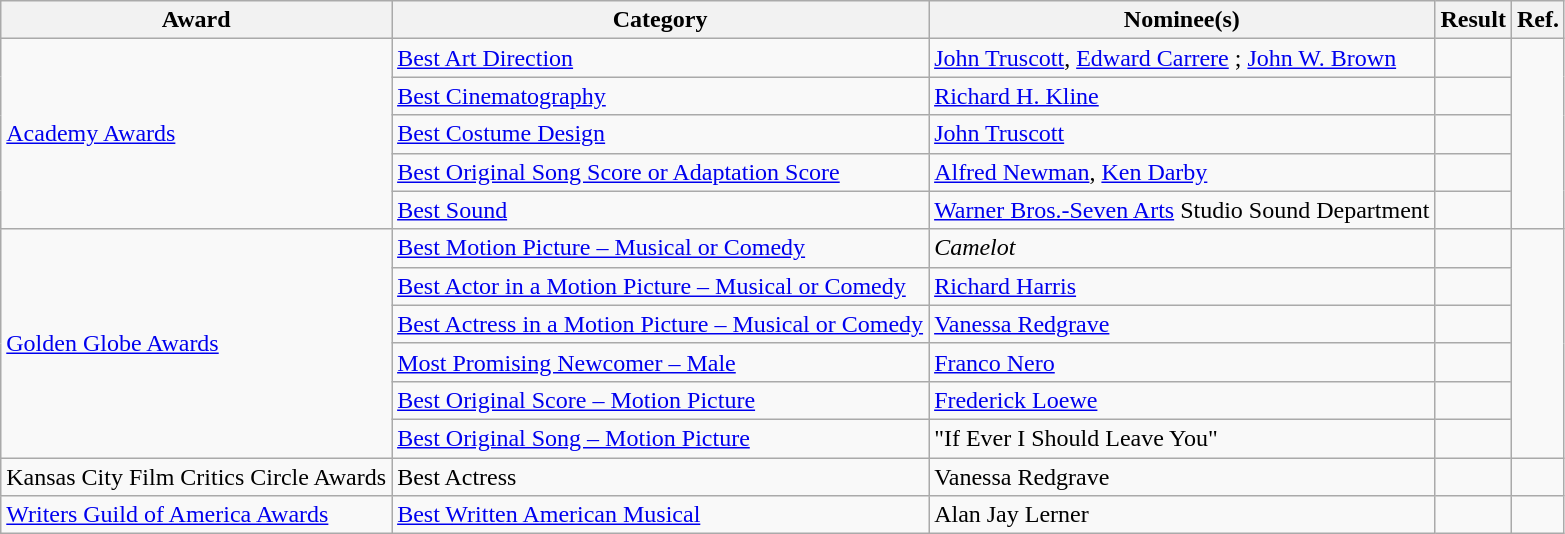<table class="wikitable plainrowheaders">
<tr>
<th>Award</th>
<th>Category</th>
<th>Nominee(s)</th>
<th>Result</th>
<th>Ref.</th>
</tr>
<tr>
<td rowspan="5"><a href='#'>Academy Awards</a></td>
<td><a href='#'>Best Art Direction</a></td>
<td><a href='#'>John Truscott</a>, <a href='#'>Edward Carrere</a> ; <a href='#'>John W. Brown</a> </td>
<td></td>
<td style="text-align:center;" rowspan="5"></td>
</tr>
<tr>
<td><a href='#'>Best Cinematography</a></td>
<td><a href='#'>Richard H. Kline</a></td>
<td></td>
</tr>
<tr>
<td><a href='#'>Best Costume Design</a></td>
<td><a href='#'>John Truscott</a></td>
<td></td>
</tr>
<tr>
<td><a href='#'>Best Original Song Score or Adaptation Score</a></td>
<td><a href='#'>Alfred Newman</a>, <a href='#'>Ken Darby</a></td>
<td></td>
</tr>
<tr>
<td><a href='#'>Best Sound</a></td>
<td><a href='#'>Warner Bros.-Seven Arts</a> Studio Sound Department</td>
<td></td>
</tr>
<tr>
<td rowspan="6"><a href='#'>Golden Globe Awards</a></td>
<td><a href='#'>Best Motion Picture – Musical or Comedy</a></td>
<td><em>Camelot</em></td>
<td></td>
<td rowspan="6" style="text-align:center;"></td>
</tr>
<tr>
<td><a href='#'>Best Actor in a Motion Picture – Musical or Comedy</a></td>
<td><a href='#'>Richard Harris</a></td>
<td></td>
</tr>
<tr>
<td><a href='#'>Best Actress in a Motion Picture – Musical or Comedy</a></td>
<td><a href='#'>Vanessa Redgrave</a></td>
<td></td>
</tr>
<tr>
<td><a href='#'>Most Promising Newcomer – Male</a></td>
<td><a href='#'>Franco Nero</a></td>
<td></td>
</tr>
<tr>
<td><a href='#'>Best Original Score – Motion Picture</a></td>
<td><a href='#'>Frederick Loewe</a></td>
<td></td>
</tr>
<tr>
<td><a href='#'>Best Original Song – Motion Picture</a></td>
<td>"If Ever I Should Leave You" </td>
<td></td>
</tr>
<tr>
<td>Kansas City Film Critics Circle Awards</td>
<td>Best Actress</td>
<td>Vanessa Redgrave</td>
<td></td>
<td style="text-align:center;"></td>
</tr>
<tr>
<td><a href='#'>Writers Guild of America Awards</a></td>
<td><a href='#'>Best Written American Musical</a></td>
<td>Alan Jay Lerner</td>
<td></td>
<td style="text-align:center;"></td>
</tr>
</table>
